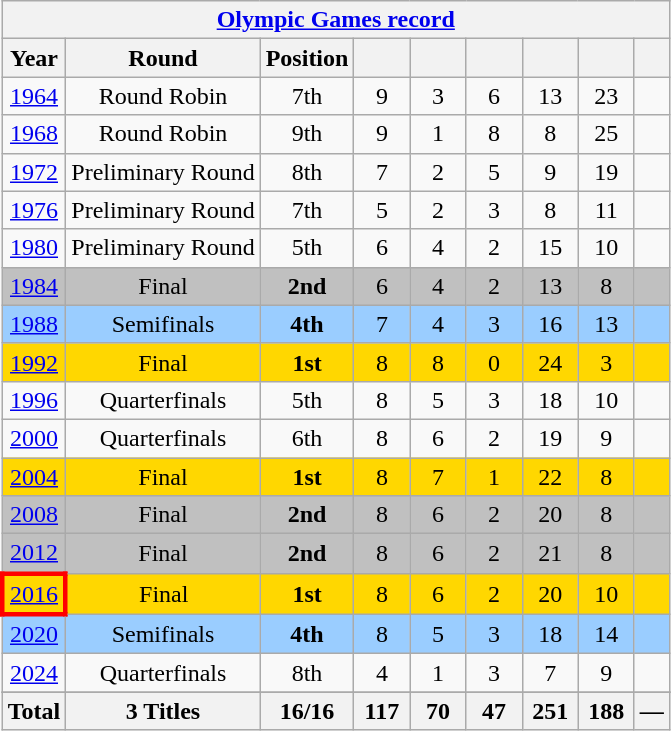<table class="wikitable" style="text-align: center;">
<tr>
<th colspan=10><a href='#'>Olympic Games record</a></th>
</tr>
<tr>
<th>Year</th>
<th>Round</th>
<th>Position</th>
<th width=30></th>
<th width=30></th>
<th width=30></th>
<th width=30></th>
<th width=30></th>
<th></th>
</tr>
<tr>
<td> <a href='#'>1964</a></td>
<td>Round Robin</td>
<td>7th</td>
<td>9</td>
<td>3</td>
<td>6</td>
<td>13</td>
<td>23</td>
<td></td>
</tr>
<tr>
<td> <a href='#'>1968</a></td>
<td>Round Robin</td>
<td>9th</td>
<td>9</td>
<td>1</td>
<td>8</td>
<td>8</td>
<td>25</td>
<td></td>
</tr>
<tr>
<td> <a href='#'>1972</a></td>
<td>Preliminary Round</td>
<td>8th</td>
<td>7</td>
<td>2</td>
<td>5</td>
<td>9</td>
<td>19</td>
<td></td>
</tr>
<tr>
<td> <a href='#'>1976</a></td>
<td>Preliminary Round</td>
<td>7th</td>
<td>5</td>
<td>2</td>
<td>3</td>
<td>8</td>
<td>11</td>
<td></td>
</tr>
<tr>
<td> <a href='#'>1980</a></td>
<td>Preliminary Round</td>
<td>5th</td>
<td>6</td>
<td>4</td>
<td>2</td>
<td>15</td>
<td>10</td>
<td></td>
</tr>
<tr bgcolor=silver>
<td> <a href='#'>1984</a></td>
<td>Final</td>
<td><strong>2nd</strong></td>
<td>6</td>
<td>4</td>
<td>2</td>
<td>13</td>
<td>8</td>
<td></td>
</tr>
<tr bgcolor=#9acdff>
<td> <a href='#'>1988</a></td>
<td>Semifinals</td>
<td><strong>4th</strong></td>
<td>7</td>
<td>4</td>
<td>3</td>
<td>16</td>
<td>13</td>
<td></td>
</tr>
<tr bgcolor=gold>
<td> <a href='#'>1992</a></td>
<td>Final</td>
<td><strong>1st</strong></td>
<td>8</td>
<td>8</td>
<td>0</td>
<td>24</td>
<td>3</td>
<td></td>
</tr>
<tr>
<td> <a href='#'>1996</a></td>
<td>Quarterfinals</td>
<td>5th</td>
<td>8</td>
<td>5</td>
<td>3</td>
<td>18</td>
<td>10</td>
<td></td>
</tr>
<tr>
<td> <a href='#'>2000</a></td>
<td>Quarterfinals</td>
<td>6th</td>
<td>8</td>
<td>6</td>
<td>2</td>
<td>19</td>
<td>9</td>
<td></td>
</tr>
<tr bgcolor=gold>
<td> <a href='#'>2004</a></td>
<td>Final</td>
<td><strong>1st</strong></td>
<td>8</td>
<td>7</td>
<td>1</td>
<td>22</td>
<td>8</td>
<td></td>
</tr>
<tr bgcolor=silver>
<td> <a href='#'>2008</a></td>
<td>Final</td>
<td><strong>2nd</strong></td>
<td>8</td>
<td>6</td>
<td>2</td>
<td>20</td>
<td>8</td>
<td></td>
</tr>
<tr bgcolor=silver>
<td> <a href='#'>2012</a></td>
<td>Final</td>
<td><strong>2nd</strong></td>
<td>8</td>
<td>6</td>
<td>2</td>
<td>21</td>
<td>8</td>
<td></td>
</tr>
<tr bgcolor=gold>
<td style="border: 3px solid red"> <a href='#'>2016</a></td>
<td>Final</td>
<td><strong>1st</strong></td>
<td>8</td>
<td>6</td>
<td>2</td>
<td>20</td>
<td>10</td>
<td></td>
</tr>
<tr bgcolor=#9acdff>
<td> <a href='#'>2020</a></td>
<td>Semifinals</td>
<td><strong>4th</strong></td>
<td>8</td>
<td>5</td>
<td>3</td>
<td>18</td>
<td>14</td>
<td></td>
</tr>
<tr>
<td align=center> <a href='#'>2024</a></td>
<td>Quarterfinals</td>
<td>8th</td>
<td>4</td>
<td>1</td>
<td>3</td>
<td>7</td>
<td>9</td>
<td></td>
</tr>
<tr>
</tr>
<tr>
<th>Total</th>
<th>3 Titles</th>
<th>16/16</th>
<th>117</th>
<th>70</th>
<th>47</th>
<th>251</th>
<th>188</th>
<th>—</th>
</tr>
</table>
